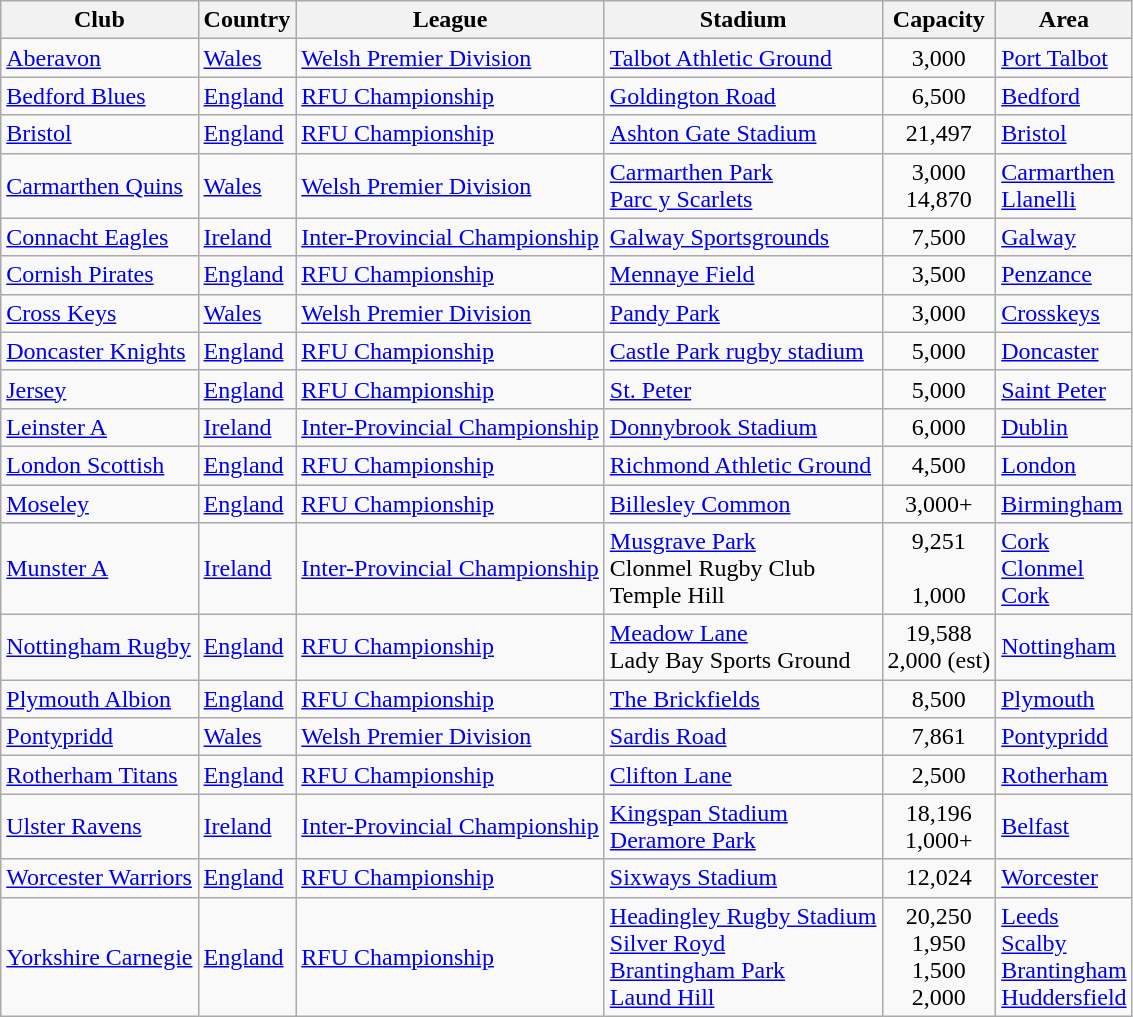<table class="wikitable sortable">
<tr>
<th>Club</th>
<th>Country</th>
<th>League</th>
<th>Stadium</th>
<th>Capacity</th>
<th>Area</th>
</tr>
<tr>
<td><a href='#'>Aberavon</a></td>
<td> <a href='#'>Wales</a></td>
<td><a href='#'>Welsh Premier Division</a></td>
<td><a href='#'>Talbot Athletic Ground</a></td>
<td align=center>3,000</td>
<td><a href='#'>Port Talbot</a></td>
</tr>
<tr>
<td><a href='#'>Bedford Blues</a></td>
<td> <a href='#'>England</a></td>
<td><a href='#'>RFU Championship</a></td>
<td><a href='#'>Goldington Road</a></td>
<td align=center>6,500</td>
<td><a href='#'>Bedford</a></td>
</tr>
<tr>
<td><a href='#'>Bristol</a></td>
<td> <a href='#'>England</a></td>
<td><a href='#'>RFU Championship</a></td>
<td><a href='#'>Ashton Gate Stadium</a></td>
<td align=center>21,497</td>
<td><a href='#'>Bristol</a></td>
</tr>
<tr>
<td><a href='#'>Carmarthen Quins</a></td>
<td> <a href='#'>Wales</a></td>
<td><a href='#'>Welsh Premier Division</a></td>
<td><a href='#'>Carmarthen Park</a><br><a href='#'>Parc y Scarlets</a></td>
<td align=center>3,000<br>14,870</td>
<td><a href='#'>Carmarthen</a><br><a href='#'>Llanelli</a></td>
</tr>
<tr>
<td><a href='#'>Connacht Eagles</a></td>
<td> <a href='#'>Ireland</a></td>
<td><a href='#'>Inter-Provincial Championship</a></td>
<td><a href='#'>Galway Sportsgrounds</a></td>
<td align=center>7,500</td>
<td><a href='#'>Galway</a></td>
</tr>
<tr>
<td><a href='#'>Cornish Pirates</a></td>
<td> <a href='#'>England</a></td>
<td><a href='#'>RFU Championship</a></td>
<td><a href='#'>Mennaye Field</a></td>
<td align=center>3,500</td>
<td><a href='#'>Penzance</a></td>
</tr>
<tr>
<td><a href='#'>Cross Keys</a></td>
<td> <a href='#'>Wales</a></td>
<td><a href='#'>Welsh Premier Division</a></td>
<td><a href='#'>Pandy Park</a></td>
<td align=center>3,000</td>
<td><a href='#'>Crosskeys</a></td>
</tr>
<tr>
<td><a href='#'>Doncaster Knights</a></td>
<td> <a href='#'>England</a></td>
<td><a href='#'>RFU Championship</a></td>
<td><a href='#'>Castle Park rugby stadium</a></td>
<td align=center>5,000</td>
<td><a href='#'>Doncaster</a></td>
</tr>
<tr>
<td><a href='#'>Jersey</a></td>
<td> <a href='#'>England</a></td>
<td><a href='#'>RFU Championship</a></td>
<td><a href='#'>St. Peter</a></td>
<td align=center>5,000</td>
<td><a href='#'>Saint Peter</a></td>
</tr>
<tr>
<td><a href='#'>Leinster A</a></td>
<td> <a href='#'>Ireland</a></td>
<td><a href='#'>Inter-Provincial Championship</a></td>
<td><a href='#'>Donnybrook Stadium</a></td>
<td align=center>6,000</td>
<td><a href='#'>Dublin</a></td>
</tr>
<tr>
<td><a href='#'>London Scottish</a></td>
<td> <a href='#'>England</a></td>
<td><a href='#'>RFU Championship</a></td>
<td><a href='#'>Richmond Athletic Ground</a></td>
<td align=center>4,500</td>
<td><a href='#'>London</a></td>
</tr>
<tr>
<td><a href='#'>Moseley</a></td>
<td> <a href='#'>England</a></td>
<td><a href='#'>RFU Championship</a></td>
<td><a href='#'>Billesley Common</a></td>
<td align=center>3,000+</td>
<td><a href='#'>Birmingham</a></td>
</tr>
<tr>
<td><a href='#'>Munster A</a></td>
<td> <a href='#'>Ireland</a></td>
<td><a href='#'>Inter-Provincial Championship</a></td>
<td><a href='#'>Musgrave Park</a><br>Clonmel Rugby Club<br>Temple Hill</td>
<td align=center>9,251<br>  <br>1,000</td>
<td><a href='#'>Cork</a><br><a href='#'>Clonmel</a><br><a href='#'>Cork</a></td>
</tr>
<tr>
<td><a href='#'>Nottingham Rugby</a></td>
<td> <a href='#'>England</a></td>
<td><a href='#'>RFU Championship</a></td>
<td><a href='#'>Meadow Lane</a><br>Lady Bay Sports Ground</td>
<td align=center>19,588<br>2,000 (est)</td>
<td><a href='#'>Nottingham</a></td>
</tr>
<tr>
<td><a href='#'>Plymouth Albion</a></td>
<td> <a href='#'>England</a></td>
<td><a href='#'>RFU Championship</a></td>
<td><a href='#'>The Brickfields</a></td>
<td align=center>8,500</td>
<td><a href='#'>Plymouth</a></td>
</tr>
<tr>
<td><a href='#'>Pontypridd</a></td>
<td> <a href='#'>Wales</a></td>
<td><a href='#'>Welsh Premier Division</a></td>
<td><a href='#'>Sardis Road</a></td>
<td align=center>7,861</td>
<td><a href='#'>Pontypridd</a></td>
</tr>
<tr>
<td><a href='#'>Rotherham Titans</a></td>
<td> <a href='#'>England</a></td>
<td><a href='#'>RFU Championship</a></td>
<td><a href='#'>Clifton Lane</a></td>
<td align=center>2,500</td>
<td><a href='#'>Rotherham</a></td>
</tr>
<tr>
<td><a href='#'>Ulster Ravens</a></td>
<td> <a href='#'>Ireland</a></td>
<td><a href='#'>Inter-Provincial Championship</a></td>
<td><a href='#'>Kingspan Stadium</a><br><a href='#'>Deramore Park</a></td>
<td align=center>18,196<br>1,000+</td>
<td><a href='#'>Belfast</a></td>
</tr>
<tr>
<td><a href='#'>Worcester Warriors</a></td>
<td> <a href='#'>England</a></td>
<td><a href='#'>RFU Championship</a></td>
<td><a href='#'>Sixways Stadium</a></td>
<td align=center>12,024</td>
<td><a href='#'>Worcester</a></td>
</tr>
<tr>
<td><a href='#'>Yorkshire Carnegie</a></td>
<td> <a href='#'>England</a></td>
<td><a href='#'>RFU Championship</a></td>
<td><a href='#'>Headingley Rugby Stadium</a><br><a href='#'>Silver Royd</a><br><a href='#'>Brantingham Park</a><br><a href='#'>Laund Hill</a></td>
<td align=center>20,250<br>1,950<br>1,500<br>2,000</td>
<td><a href='#'>Leeds</a><br><a href='#'>Scalby</a><br><a href='#'>Brantingham</a><br><a href='#'>Huddersfield</a></td>
</tr>
</table>
